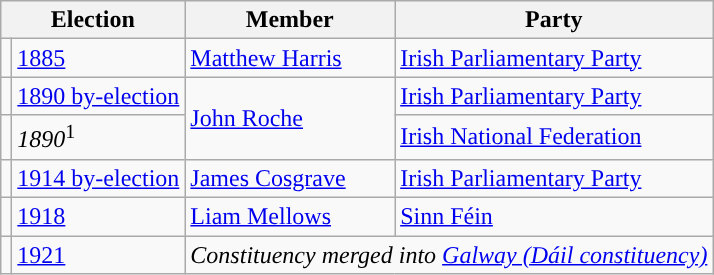<table class="wikitable">
<tr>
<th colspan="2">Election</th>
<th>Member</th>
<th>Party</th>
</tr>
<tr>
<td style="color:inherit;background-color: "></td>
<td><a href='#'>1885</a></td>
<td><a href='#'>Matthew Harris</a></td>
<td><a href='#'>Irish Parliamentary Party</a></td>
</tr>
<tr>
<td style="color:inherit;background-color: "></td>
<td><a href='#'>1890 by-election</a></td>
<td rowspan=2><a href='#'>John Roche</a></td>
<td><a href='#'>Irish Parliamentary Party</a></td>
</tr>
<tr>
<td style="color:inherit;background-color: "></td>
<td><em>1890</em><sup>1</sup></td>
<td><a href='#'>Irish National Federation</a></td>
</tr>
<tr>
<td style="color:inherit;background-color: "></td>
<td><a href='#'>1914 by-election</a></td>
<td><a href='#'>James Cosgrave</a></td>
<td><a href='#'>Irish Parliamentary Party</a></td>
</tr>
<tr>
<td style="color:inherit;background-color: "></td>
<td><a href='#'>1918</a></td>
<td><a href='#'>Liam Mellows</a></td>
<td><a href='#'>Sinn Féin</a></td>
</tr>
<tr>
<td></td>
<td><a href='#'>1921</a></td>
<td colspan="2"><em>Constituency merged into <a href='#'>Galway (Dáil constituency)</a></em></td>
</tr>
</table>
